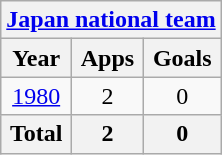<table class="wikitable" style="text-align:center">
<tr>
<th colspan=3><a href='#'>Japan national team</a></th>
</tr>
<tr>
<th>Year</th>
<th>Apps</th>
<th>Goals</th>
</tr>
<tr>
<td><a href='#'>1980</a></td>
<td>2</td>
<td>0</td>
</tr>
<tr>
<th>Total</th>
<th>2</th>
<th>0</th>
</tr>
</table>
